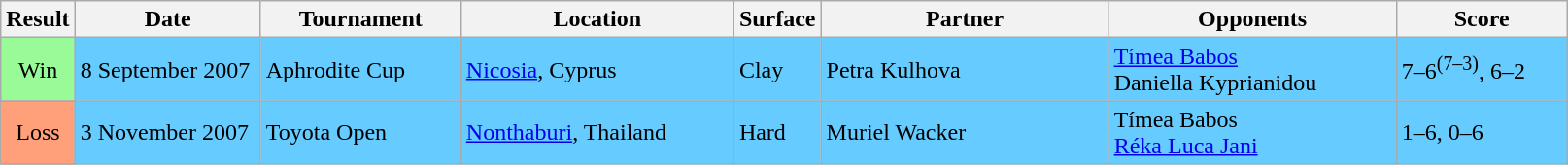<table class="sortable wikitable">
<tr>
<th>Result</th>
<th width=120>Date</th>
<th width=130>Tournament</th>
<th width=180>Location</th>
<th>Surface</th>
<th width=190>Partner</th>
<th width=190>Opponents</th>
<th width=110>Score</th>
</tr>
<tr bgcolor=#66CCFF>
<td style="text-align:center; background:#98fb98;">Win</td>
<td>8 September 2007</td>
<td>Aphrodite Cup</td>
<td><a href='#'>Nicosia</a>, Cyprus</td>
<td>Clay</td>
<td> Petra Kulhova</td>
<td> <a href='#'>Tímea Babos</a><br> Daniella Kyprianidou</td>
<td>7–6<sup>(7–3)</sup>, 6–2</td>
</tr>
<tr bgcolor=#66CCFF>
<td style="text-align:center; background:#ffa07a;">Loss</td>
<td>3 November 2007</td>
<td>Toyota Open</td>
<td><a href='#'>Nonthaburi</a>, Thailand</td>
<td>Hard</td>
<td> Muriel Wacker</td>
<td> Tímea Babos<br> <a href='#'>Réka Luca Jani</a></td>
<td>1–6, 0–6</td>
</tr>
</table>
